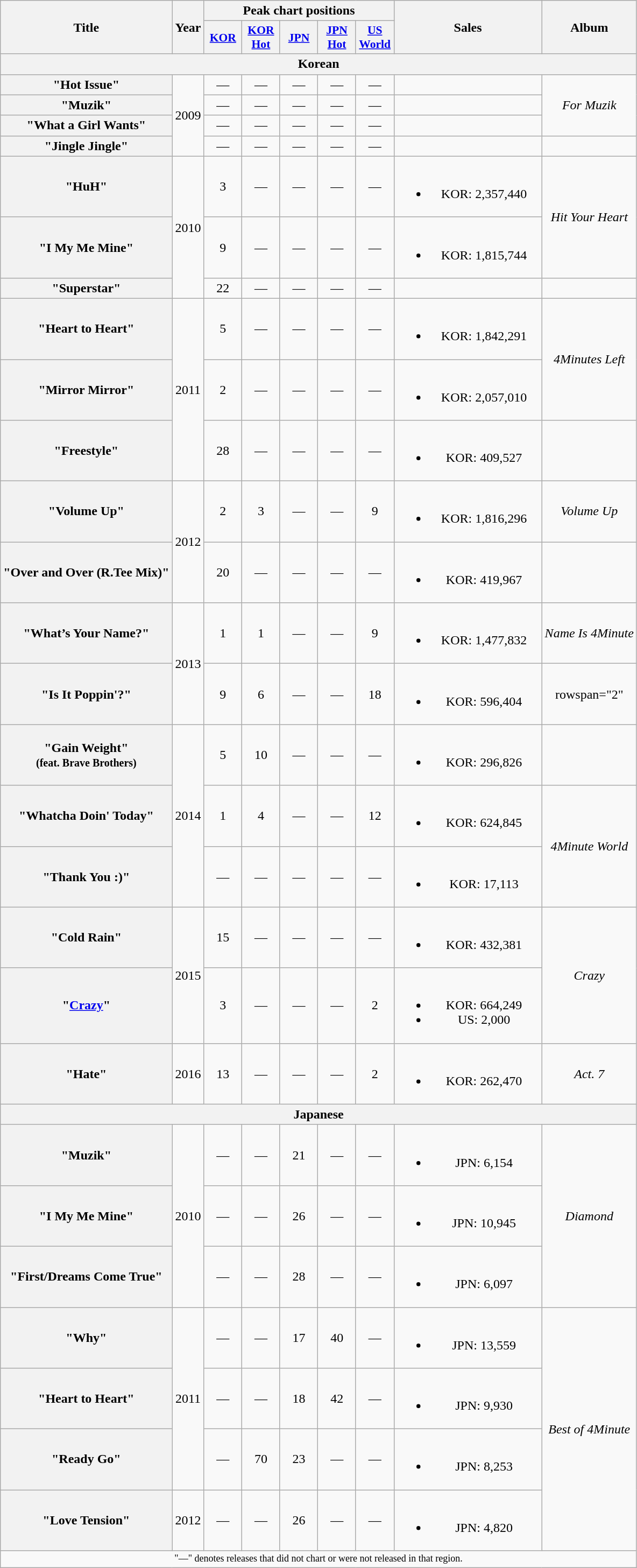<table class="wikitable plainrowheaders" style="text-align:center;">
<tr>
<th rowspan="2" scope="col">Title</th>
<th rowspan="2" scope="col">Year</th>
<th scope="col" colspan="5">Peak chart positions</th>
<th rowspan="2" scope="col" style="width:11em">Sales<br></th>
<th rowspan="2" scope="col">Album</th>
</tr>
<tr>
<th scope="col" style="width:2.8em;font-size:90%"><a href='#'>KOR</a> <br></th>
<th scope="col" style="width:2.8em;font-size:90%"><a href='#'>KOR Hot</a><br></th>
<th scope="col" style="width:2.8em;font-size:90%"><a href='#'>JPN</a><br></th>
<th scope="col" style="width:2.8em;font-size:90%"><a href='#'>JPN Hot</a><br></th>
<th scope="col" style="width:2.8em;font-size:90%"><a href='#'>US World</a><br></th>
</tr>
<tr>
<th colspan="9">Korean</th>
</tr>
<tr>
<th scope="row">"Hot Issue"</th>
<td rowspan="4">2009</td>
<td>—</td>
<td>—</td>
<td>—</td>
<td>—</td>
<td>—</td>
<td></td>
<td rowspan="3"><em>For Muzik</em></td>
</tr>
<tr>
<th scope="row">"Muzik"</th>
<td>—</td>
<td>—</td>
<td>—</td>
<td>—</td>
<td>—</td>
<td></td>
</tr>
<tr>
<th scope="row">"What a Girl Wants"</th>
<td>—</td>
<td>—</td>
<td>—</td>
<td>—</td>
<td>—</td>
<td></td>
</tr>
<tr>
<th scope="row">"Jingle Jingle"</th>
<td>—</td>
<td>—</td>
<td>—</td>
<td>—</td>
<td>—</td>
<td></td>
<td></td>
</tr>
<tr>
<th scope="row">"HuH"</th>
<td rowspan="3">2010</td>
<td>3</td>
<td>—</td>
<td>—</td>
<td>—</td>
<td>—</td>
<td><br><ul><li>KOR: 2,357,440</li></ul></td>
<td rowspan="2"><em>Hit Your Heart</em></td>
</tr>
<tr>
<th scope="row">"I My Me Mine"</th>
<td>9</td>
<td>—</td>
<td>—</td>
<td>—</td>
<td>—</td>
<td><br><ul><li>KOR: 1,815,744</li></ul></td>
</tr>
<tr>
<th scope="row">"Superstar"</th>
<td>22</td>
<td>—</td>
<td>—</td>
<td>—</td>
<td>—</td>
<td></td>
<td></td>
</tr>
<tr>
<th scope="row">"Heart to Heart"</th>
<td rowspan="3">2011</td>
<td>5</td>
<td>—</td>
<td>—</td>
<td>—</td>
<td>—</td>
<td><br><ul><li>KOR: 1,842,291</li></ul></td>
<td rowspan="2"><em>4Minutes Left</em></td>
</tr>
<tr>
<th scope="row">"Mirror Mirror" </th>
<td>2</td>
<td>—</td>
<td>—</td>
<td>—</td>
<td>—</td>
<td><br><ul><li>KOR: 2,057,010</li></ul></td>
</tr>
<tr>
<th scope="row">"Freestyle"</th>
<td>28</td>
<td>—</td>
<td>—</td>
<td>—</td>
<td>—</td>
<td><br><ul><li>KOR: 409,527</li></ul></td>
<td></td>
</tr>
<tr>
<th scope="row">"Volume Up"</th>
<td rowspan="2">2012</td>
<td>2</td>
<td>3</td>
<td>—</td>
<td>—</td>
<td>9</td>
<td><br><ul><li>KOR: 1,816,296</li></ul></td>
<td><em>Volume Up</em></td>
</tr>
<tr>
<th scope="row">"Over and Over (R.Tee Mix)"</th>
<td>20</td>
<td>—</td>
<td>—</td>
<td>—</td>
<td>—</td>
<td><br><ul><li>KOR: 419,967</li></ul></td>
<td></td>
</tr>
<tr>
<th scope="row">"What’s Your Name?" </th>
<td rowspan="2">2013</td>
<td>1</td>
<td>1</td>
<td>—</td>
<td>—</td>
<td>9</td>
<td><br><ul><li>KOR: 1,477,832</li></ul></td>
<td><em>Name Is 4Minute</em></td>
</tr>
<tr>
<th scope="row">"Is It Poppin'?" </th>
<td>9</td>
<td>6</td>
<td>—</td>
<td>—</td>
<td>18</td>
<td><br><ul><li>KOR: 596,404</li></ul></td>
<td>rowspan="2" </td>
</tr>
<tr>
<th scope="row">"Gain Weight" <br><small>(feat. Brave Brothers)</small></th>
<td rowspan="3">2014</td>
<td>5</td>
<td>10</td>
<td>—</td>
<td>—</td>
<td>—</td>
<td><br><ul><li>KOR: 296,826</li></ul></td>
</tr>
<tr>
<th scope="row">"Whatcha Doin' Today" </th>
<td>1</td>
<td>4</td>
<td>—</td>
<td>—</td>
<td>12</td>
<td><br><ul><li>KOR: 624,845</li></ul></td>
<td rowspan="2"><em>4Minute World</em></td>
</tr>
<tr>
<th scope="row">"Thank You :)" </th>
<td>—</td>
<td>—</td>
<td>—</td>
<td>—</td>
<td>—</td>
<td><br><ul><li>KOR: 17,113</li></ul></td>
</tr>
<tr>
<th scope="row">"Cold Rain" </th>
<td rowspan="2">2015</td>
<td>15</td>
<td>—</td>
<td>—</td>
<td>—</td>
<td>—</td>
<td><br><ul><li>KOR: 432,381</li></ul></td>
<td rowspan="2"><em>Crazy</em></td>
</tr>
<tr>
<th scope="row">"<a href='#'>Crazy</a>" </th>
<td>3</td>
<td>—</td>
<td>—</td>
<td>—</td>
<td>2</td>
<td><br><ul><li>KOR: 664,249</li><li>US: 2,000</li></ul></td>
</tr>
<tr>
<th scope="row">"Hate" </th>
<td>2016</td>
<td>13</td>
<td>—</td>
<td>—</td>
<td>—</td>
<td>2</td>
<td><br><ul><li>KOR: 262,470</li></ul></td>
<td><em>Act. 7</em></td>
</tr>
<tr>
<th colspan="9">Japanese</th>
</tr>
<tr>
<th scope="row">"Muzik"</th>
<td rowspan="3">2010</td>
<td>—</td>
<td>—</td>
<td>21</td>
<td>—</td>
<td>—</td>
<td><br><ul><li>JPN: 6,154 </li></ul></td>
<td rowspan="3"><em>Diamond</em></td>
</tr>
<tr>
<th scope="row">"I My Me Mine"</th>
<td>—</td>
<td>—</td>
<td>26</td>
<td>—</td>
<td>—</td>
<td><br><ul><li>JPN: 10,945 </li></ul></td>
</tr>
<tr>
<th scope="row">"First/Dreams Come True"</th>
<td>—</td>
<td>—</td>
<td>28</td>
<td>—</td>
<td>—</td>
<td><br><ul><li>JPN: 6,097 </li></ul></td>
</tr>
<tr>
<th scope="row">"Why"</th>
<td rowspan="3">2011</td>
<td>—</td>
<td>—</td>
<td>17</td>
<td>40</td>
<td>—</td>
<td><br><ul><li>JPN: 13,559 </li></ul></td>
<td rowspan="4"><em>Best of 4Minute</em></td>
</tr>
<tr>
<th scope="row">"Heart to Heart"</th>
<td>—</td>
<td>—</td>
<td>18</td>
<td>42</td>
<td>—</td>
<td><br><ul><li>JPN: 9,930 </li></ul></td>
</tr>
<tr>
<th scope="row">"Ready Go"</th>
<td>—</td>
<td>70</td>
<td>23</td>
<td>—</td>
<td>—</td>
<td><br><ul><li>JPN: 8,253 </li></ul></td>
</tr>
<tr>
<th scope="row">"Love Tension"</th>
<td>2012</td>
<td>—</td>
<td>—</td>
<td>26</td>
<td>—</td>
<td>—</td>
<td><br><ul><li>JPN: 4,820 </li></ul></td>
</tr>
<tr>
<td colspan="9" style="font-size:9pt;">"—" denotes releases that did not chart or were not released in that region.</td>
</tr>
</table>
